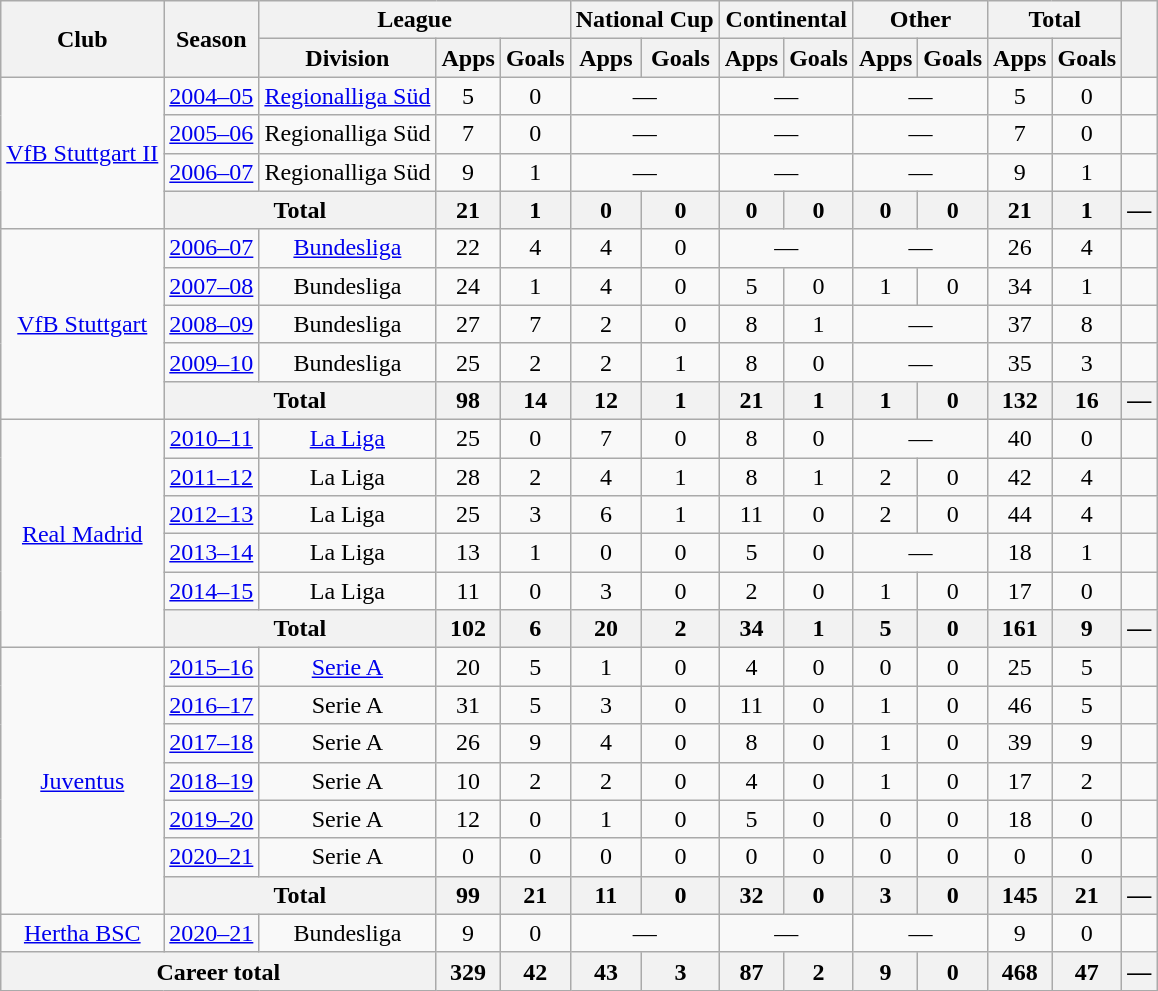<table class="wikitable" style="text-align:center">
<tr>
<th rowspan="2">Club</th>
<th rowspan="2">Season</th>
<th colspan="3">League</th>
<th colspan="2">National Cup</th>
<th colspan="2">Continental</th>
<th colspan="2">Other</th>
<th colspan="2">Total</th>
<th rowspan="2"></th>
</tr>
<tr>
<th>Division</th>
<th>Apps</th>
<th>Goals</th>
<th>Apps</th>
<th>Goals</th>
<th>Apps</th>
<th>Goals</th>
<th>Apps</th>
<th>Goals</th>
<th>Apps</th>
<th>Goals</th>
</tr>
<tr>
<td rowspan="4"><a href='#'>VfB Stuttgart II</a></td>
<td><a href='#'>2004–05</a></td>
<td><a href='#'>Regionalliga Süd</a></td>
<td>5</td>
<td>0</td>
<td colspan="2">—</td>
<td colspan="2">—</td>
<td colspan="2">—</td>
<td>5</td>
<td>0</td>
<td></td>
</tr>
<tr>
<td><a href='#'>2005–06</a></td>
<td>Regionalliga Süd</td>
<td>7</td>
<td>0</td>
<td colspan="2">—</td>
<td colspan="2">—</td>
<td colspan="2">—</td>
<td>7</td>
<td>0</td>
<td></td>
</tr>
<tr>
<td><a href='#'>2006–07</a></td>
<td>Regionalliga Süd</td>
<td>9</td>
<td>1</td>
<td colspan="2">—</td>
<td colspan="2">—</td>
<td colspan="2">—</td>
<td>9</td>
<td>1</td>
<td></td>
</tr>
<tr>
<th colspan="2">Total</th>
<th>21</th>
<th>1</th>
<th>0</th>
<th>0</th>
<th>0</th>
<th>0</th>
<th>0</th>
<th>0</th>
<th>21</th>
<th>1</th>
<th>—</th>
</tr>
<tr>
<td rowspan="5"><a href='#'>VfB Stuttgart</a></td>
<td><a href='#'>2006–07</a></td>
<td><a href='#'>Bundesliga</a></td>
<td>22</td>
<td>4</td>
<td>4</td>
<td>0</td>
<td colspan="2">—</td>
<td colspan="2">—</td>
<td>26</td>
<td>4</td>
<td></td>
</tr>
<tr>
<td><a href='#'>2007–08</a></td>
<td>Bundesliga</td>
<td>24</td>
<td>1</td>
<td>4</td>
<td>0</td>
<td>5</td>
<td>0</td>
<td>1</td>
<td>0</td>
<td>34</td>
<td>1</td>
<td></td>
</tr>
<tr>
<td><a href='#'>2008–09</a></td>
<td>Bundesliga</td>
<td>27</td>
<td>7</td>
<td>2</td>
<td>0</td>
<td>8</td>
<td>1</td>
<td colspan="2">—</td>
<td>37</td>
<td>8</td>
<td></td>
</tr>
<tr>
<td><a href='#'>2009–10</a></td>
<td>Bundesliga</td>
<td>25</td>
<td>2</td>
<td>2</td>
<td>1</td>
<td>8</td>
<td>0</td>
<td colspan="2">—</td>
<td>35</td>
<td>3</td>
<td></td>
</tr>
<tr>
<th colspan="2">Total</th>
<th>98</th>
<th>14</th>
<th>12</th>
<th>1</th>
<th>21</th>
<th>1</th>
<th>1</th>
<th>0</th>
<th>132</th>
<th>16</th>
<th>—</th>
</tr>
<tr>
<td rowspan="6"><a href='#'>Real Madrid</a></td>
<td><a href='#'>2010–11</a></td>
<td><a href='#'>La Liga</a></td>
<td>25</td>
<td>0</td>
<td>7</td>
<td>0</td>
<td>8</td>
<td>0</td>
<td colspan="2">—</td>
<td>40</td>
<td>0</td>
<td></td>
</tr>
<tr>
<td><a href='#'>2011–12</a></td>
<td>La Liga</td>
<td>28</td>
<td>2</td>
<td>4</td>
<td>1</td>
<td>8</td>
<td>1</td>
<td>2</td>
<td>0</td>
<td>42</td>
<td>4</td>
<td></td>
</tr>
<tr>
<td><a href='#'>2012–13</a></td>
<td>La Liga</td>
<td>25</td>
<td>3</td>
<td>6</td>
<td>1</td>
<td>11</td>
<td>0</td>
<td>2</td>
<td>0</td>
<td>44</td>
<td>4</td>
<td></td>
</tr>
<tr>
<td><a href='#'>2013–14</a></td>
<td>La Liga</td>
<td>13</td>
<td>1</td>
<td>0</td>
<td>0</td>
<td>5</td>
<td>0</td>
<td colspan="2">—</td>
<td>18</td>
<td>1</td>
<td></td>
</tr>
<tr>
<td><a href='#'>2014–15</a></td>
<td>La Liga</td>
<td>11</td>
<td>0</td>
<td>3</td>
<td>0</td>
<td>2</td>
<td>0</td>
<td>1</td>
<td>0</td>
<td>17</td>
<td>0</td>
<td></td>
</tr>
<tr>
<th colspan="2">Total</th>
<th>102</th>
<th>6</th>
<th>20</th>
<th>2</th>
<th>34</th>
<th>1</th>
<th>5</th>
<th>0</th>
<th>161</th>
<th>9</th>
<th>—</th>
</tr>
<tr>
<td rowspan="7"><a href='#'>Juventus</a></td>
<td><a href='#'>2015–16</a></td>
<td><a href='#'>Serie A</a></td>
<td>20</td>
<td>5</td>
<td>1</td>
<td>0</td>
<td>4</td>
<td>0</td>
<td>0</td>
<td>0</td>
<td>25</td>
<td>5</td>
<td></td>
</tr>
<tr>
<td><a href='#'>2016–17</a></td>
<td>Serie A</td>
<td>31</td>
<td>5</td>
<td>3</td>
<td>0</td>
<td>11</td>
<td>0</td>
<td>1</td>
<td>0</td>
<td>46</td>
<td>5</td>
<td></td>
</tr>
<tr>
<td><a href='#'>2017–18</a></td>
<td>Serie A</td>
<td>26</td>
<td>9</td>
<td>4</td>
<td>0</td>
<td>8</td>
<td>0</td>
<td>1</td>
<td>0</td>
<td>39</td>
<td>9</td>
<td></td>
</tr>
<tr>
<td><a href='#'>2018–19</a></td>
<td>Serie A</td>
<td>10</td>
<td>2</td>
<td>2</td>
<td>0</td>
<td>4</td>
<td>0</td>
<td>1</td>
<td>0</td>
<td>17</td>
<td>2</td>
<td></td>
</tr>
<tr>
<td><a href='#'>2019–20</a></td>
<td>Serie A</td>
<td>12</td>
<td>0</td>
<td>1</td>
<td>0</td>
<td>5</td>
<td>0</td>
<td>0</td>
<td>0</td>
<td>18</td>
<td>0</td>
<td></td>
</tr>
<tr>
<td><a href='#'>2020–21</a></td>
<td>Serie A</td>
<td>0</td>
<td>0</td>
<td>0</td>
<td>0</td>
<td>0</td>
<td>0</td>
<td>0</td>
<td>0</td>
<td>0</td>
<td>0</td>
<td></td>
</tr>
<tr>
<th colspan="2">Total</th>
<th>99</th>
<th>21</th>
<th>11</th>
<th>0</th>
<th>32</th>
<th>0</th>
<th>3</th>
<th>0</th>
<th>145</th>
<th>21</th>
<th>—</th>
</tr>
<tr>
<td><a href='#'>Hertha BSC</a></td>
<td><a href='#'>2020–21</a></td>
<td>Bundesliga</td>
<td>9</td>
<td>0</td>
<td colspan="2">—</td>
<td colspan="2">—</td>
<td colspan="2">—</td>
<td>9</td>
<td>0</td>
<td></td>
</tr>
<tr>
<th colspan="3">Career total</th>
<th>329</th>
<th>42</th>
<th>43</th>
<th>3</th>
<th>87</th>
<th>2</th>
<th>9</th>
<th>0</th>
<th>468</th>
<th>47</th>
<th>—</th>
</tr>
</table>
